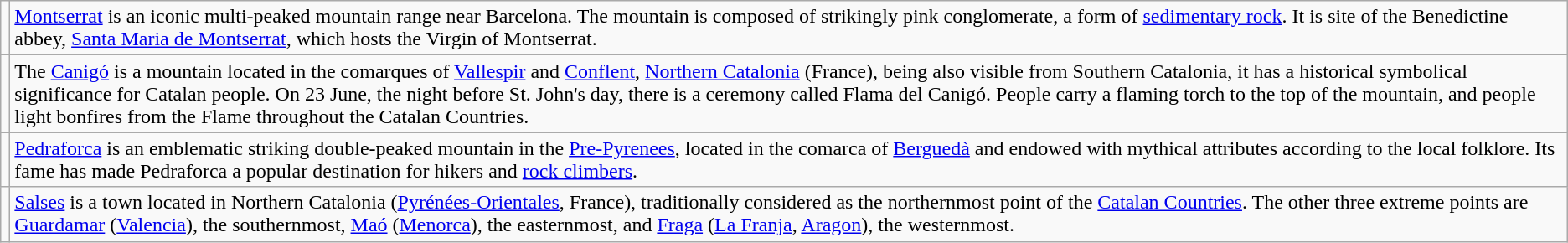<table class="wikitable">
<tr>
<td></td>
<td><a href='#'>Montserrat</a> is an iconic multi-peaked mountain range near Barcelona. The mountain is composed of strikingly pink conglomerate, a form of <a href='#'>sedimentary rock</a>. It is site of the Benedictine abbey, <a href='#'>Santa Maria de Montserrat</a>, which hosts the Virgin of Montserrat.</td>
</tr>
<tr>
<td></td>
<td>The <a href='#'>Canigó</a> is a mountain located in the comarques of <a href='#'>Vallespir</a> and <a href='#'>Conflent</a>, <a href='#'>Northern Catalonia</a> (France), being also visible from Southern Catalonia, it has a historical symbolical significance for Catalan people. On 23 June, the night before St. John's day, there is a ceremony called Flama del Canigó. People carry a flaming torch to the top of the mountain, and people light bonfires from the Flame throughout the Catalan Countries.</td>
</tr>
<tr>
<td></td>
<td><a href='#'>Pedraforca</a> is an emblematic striking double-peaked mountain in the <a href='#'>Pre-Pyrenees</a>, located in the comarca of <a href='#'>Berguedà</a> and endowed with mythical attributes according to the local folklore. Its fame has made Pedraforca a popular destination for hikers and <a href='#'>rock climbers</a>.</td>
</tr>
<tr>
<td></td>
<td><a href='#'>Salses</a> is a town located in Northern Catalonia (<a href='#'>Pyrénées-Orientales</a>, France), traditionally considered as the northernmost point of the <a href='#'>Catalan Countries</a>. The other three extreme points are <a href='#'>Guardamar</a> (<a href='#'>Valencia</a>), the southernmost, <a href='#'>Maó</a> (<a href='#'>Menorca</a>), the easternmost, and <a href='#'>Fraga</a> (<a href='#'>La Franja</a>, <a href='#'>Aragon</a>), the westernmost.</td>
</tr>
</table>
